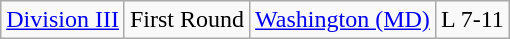<table class="wikitable">
<tr>
<td rowspan="1"><a href='#'>Division III</a></td>
<td>First Round</td>
<td><a href='#'>Washington (MD)</a></td>
<td>L 7-11</td>
</tr>
</table>
